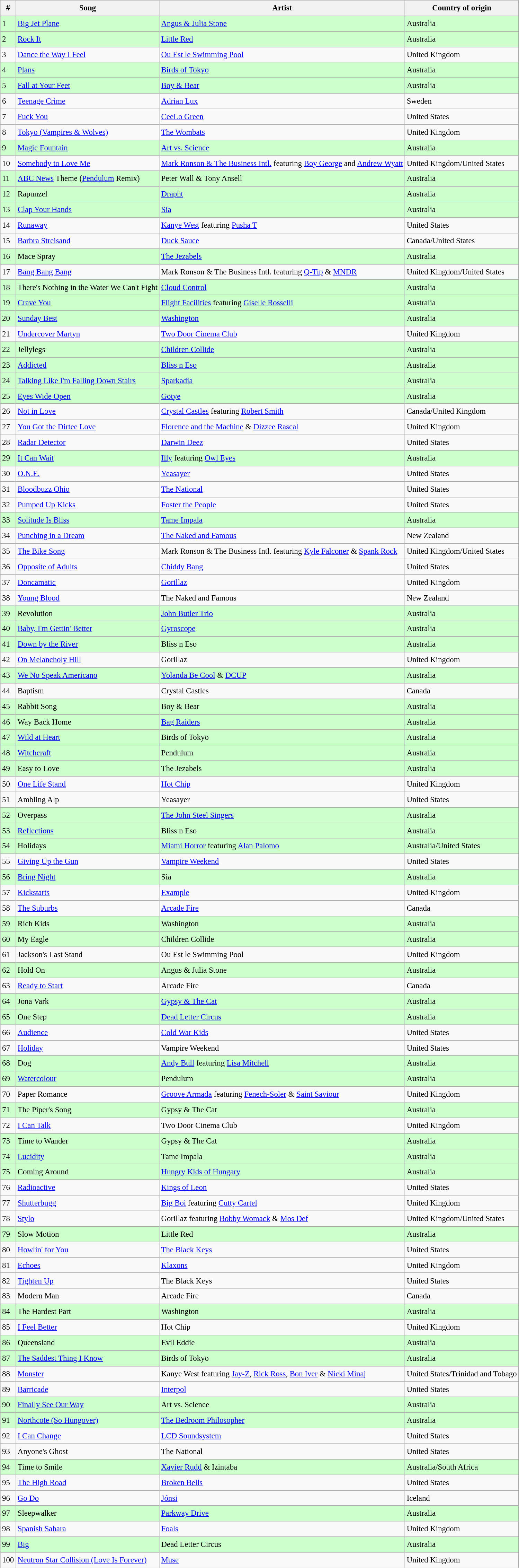<table class="wikitable sortable" style="font-size:0.95em;line-height:1.5em;">
<tr>
<th>#</th>
<th>Song</th>
<th>Artist</th>
<th>Country of origin</th>
</tr>
<tr style="background:#ccffcc">
<td>1</td>
<td><a href='#'>Big Jet Plane</a></td>
<td><a href='#'>Angus & Julia Stone</a></td>
<td>Australia</td>
</tr>
<tr style="background:#ccffcc">
<td>2</td>
<td><a href='#'>Rock It</a></td>
<td><a href='#'>Little Red</a></td>
<td>Australia</td>
</tr>
<tr>
<td>3</td>
<td><a href='#'>Dance the Way I Feel</a></td>
<td><a href='#'>Ou Est le Swimming Pool</a></td>
<td>United Kingdom</td>
</tr>
<tr style="background:#ccffcc">
<td>4</td>
<td><a href='#'>Plans</a></td>
<td><a href='#'>Birds of Tokyo</a></td>
<td>Australia</td>
</tr>
<tr style="background:#ccffcc">
<td>5</td>
<td><a href='#'>Fall at Your Feet</a></td>
<td><a href='#'>Boy & Bear</a></td>
<td>Australia</td>
</tr>
<tr>
<td>6</td>
<td><a href='#'>Teenage Crime</a></td>
<td><a href='#'>Adrian Lux</a></td>
<td>Sweden</td>
</tr>
<tr>
<td>7</td>
<td><a href='#'>Fuck You</a></td>
<td><a href='#'>CeeLo Green</a></td>
<td>United States</td>
</tr>
<tr>
<td>8</td>
<td><a href='#'>Tokyo (Vampires & Wolves)</a></td>
<td><a href='#'>The Wombats</a></td>
<td>United Kingdom</td>
</tr>
<tr style="background:#ccffcc">
<td>9</td>
<td><a href='#'>Magic Fountain</a></td>
<td><a href='#'>Art vs. Science</a></td>
<td>Australia</td>
</tr>
<tr>
<td>10</td>
<td><a href='#'>Somebody to Love Me</a></td>
<td><a href='#'>Mark Ronson & The Business Intl.</a> featuring <a href='#'>Boy George</a> and <a href='#'>Andrew Wyatt</a></td>
<td>United Kingdom/United States</td>
</tr>
<tr style="background:#ccffcc">
<td>11</td>
<td><a href='#'>ABC News</a> Theme (<a href='#'>Pendulum</a> Remix)</td>
<td>Peter Wall & Tony Ansell</td>
<td>Australia</td>
</tr>
<tr style="background:#ccffcc">
<td>12</td>
<td>Rapunzel</td>
<td><a href='#'>Drapht</a></td>
<td>Australia</td>
</tr>
<tr style="background:#ccffcc">
<td>13</td>
<td><a href='#'>Clap Your Hands</a></td>
<td><a href='#'>Sia</a></td>
<td>Australia</td>
</tr>
<tr>
<td>14</td>
<td><a href='#'>Runaway</a></td>
<td><a href='#'>Kanye West</a> featuring <a href='#'>Pusha T</a></td>
<td>United States</td>
</tr>
<tr>
<td>15</td>
<td><a href='#'>Barbra Streisand</a></td>
<td><a href='#'>Duck Sauce</a></td>
<td>Canada/United States</td>
</tr>
<tr style="background:#ccffcc">
<td>16</td>
<td>Mace Spray</td>
<td><a href='#'>The Jezabels</a></td>
<td>Australia</td>
</tr>
<tr>
<td>17</td>
<td><a href='#'>Bang Bang Bang</a></td>
<td>Mark Ronson & The Business Intl. featuring <a href='#'>Q-Tip</a> & <a href='#'>MNDR</a></td>
<td>United Kingdom/United States</td>
</tr>
<tr style="background:#ccffcc">
<td>18</td>
<td>There's Nothing in the Water We Can't Fight</td>
<td><a href='#'>Cloud Control</a></td>
<td>Australia</td>
</tr>
<tr style="background:#ccffcc">
<td>19</td>
<td><a href='#'>Crave You</a></td>
<td><a href='#'>Flight Facilities</a> featuring <a href='#'>Giselle Rosselli</a></td>
<td>Australia</td>
</tr>
<tr style="background:#ccffcc">
<td>20</td>
<td><a href='#'>Sunday Best</a></td>
<td><a href='#'>Washington</a></td>
<td>Australia</td>
</tr>
<tr>
<td>21</td>
<td><a href='#'>Undercover Martyn</a></td>
<td><a href='#'>Two Door Cinema Club</a></td>
<td>United Kingdom</td>
</tr>
<tr style="background:#ccffcc">
<td>22</td>
<td>Jellylegs</td>
<td><a href='#'>Children Collide</a></td>
<td>Australia</td>
</tr>
<tr style="background:#ccffcc">
<td>23</td>
<td><a href='#'>Addicted</a></td>
<td><a href='#'>Bliss n Eso</a></td>
<td>Australia</td>
</tr>
<tr style="background:#ccffcc">
<td>24</td>
<td><a href='#'>Talking Like I'm Falling Down Stairs</a></td>
<td><a href='#'>Sparkadia</a></td>
<td>Australia</td>
</tr>
<tr style="background:#ccffcc">
<td>25</td>
<td><a href='#'>Eyes Wide Open</a></td>
<td><a href='#'>Gotye</a></td>
<td>Australia</td>
</tr>
<tr>
<td>26</td>
<td><a href='#'>Not in Love</a></td>
<td><a href='#'>Crystal Castles</a> featuring <a href='#'>Robert Smith</a></td>
<td>Canada/United Kingdom</td>
</tr>
<tr>
<td>27</td>
<td><a href='#'>You Got the Dirtee Love</a></td>
<td><a href='#'>Florence and the Machine</a> & <a href='#'>Dizzee Rascal</a></td>
<td>United Kingdom</td>
</tr>
<tr>
<td>28</td>
<td><a href='#'>Radar Detector</a></td>
<td><a href='#'>Darwin Deez</a></td>
<td>United States</td>
</tr>
<tr style="background:#ccffcc">
<td>29</td>
<td><a href='#'>It Can Wait</a></td>
<td><a href='#'>Illy</a> featuring <a href='#'>Owl Eyes</a></td>
<td>Australia</td>
</tr>
<tr>
<td>30</td>
<td><a href='#'>O.N.E.</a></td>
<td><a href='#'>Yeasayer</a></td>
<td>United States</td>
</tr>
<tr>
<td>31</td>
<td><a href='#'>Bloodbuzz Ohio</a></td>
<td><a href='#'>The National</a></td>
<td>United States</td>
</tr>
<tr>
<td>32</td>
<td><a href='#'>Pumped Up Kicks</a></td>
<td><a href='#'>Foster the People</a></td>
<td>United States</td>
</tr>
<tr style="background:#ccffcc">
<td>33</td>
<td><a href='#'>Solitude Is Bliss</a></td>
<td><a href='#'>Tame Impala</a></td>
<td>Australia</td>
</tr>
<tr>
<td>34</td>
<td><a href='#'>Punching in a Dream</a></td>
<td><a href='#'>The Naked and Famous</a></td>
<td>New Zealand</td>
</tr>
<tr>
<td>35</td>
<td><a href='#'>The Bike Song</a></td>
<td>Mark Ronson & The Business Intl. featuring <a href='#'>Kyle Falconer</a> & <a href='#'>Spank Rock</a></td>
<td>United Kingdom/United States</td>
</tr>
<tr>
<td>36</td>
<td><a href='#'>Opposite of Adults</a></td>
<td><a href='#'>Chiddy Bang</a></td>
<td>United States</td>
</tr>
<tr>
<td>37</td>
<td><a href='#'>Doncamatic</a></td>
<td><a href='#'>Gorillaz</a></td>
<td>United Kingdom</td>
</tr>
<tr>
<td>38</td>
<td><a href='#'>Young Blood</a></td>
<td>The Naked and Famous</td>
<td>New Zealand</td>
</tr>
<tr style="background:#ccffcc">
<td>39</td>
<td>Revolution</td>
<td><a href='#'>John Butler Trio</a></td>
<td>Australia</td>
</tr>
<tr style="background:#ccffcc">
<td>40</td>
<td><a href='#'>Baby, I'm Gettin' Better</a></td>
<td><a href='#'>Gyroscope</a></td>
<td>Australia</td>
</tr>
<tr style="background:#ccffcc">
<td>41</td>
<td><a href='#'>Down by the River</a></td>
<td>Bliss n Eso</td>
<td>Australia</td>
</tr>
<tr>
<td>42</td>
<td><a href='#'>On Melancholy Hill</a></td>
<td>Gorillaz</td>
<td>United Kingdom</td>
</tr>
<tr style="background:#ccffcc">
<td>43</td>
<td><a href='#'>We No Speak Americano</a></td>
<td><a href='#'>Yolanda Be Cool</a> & <a href='#'>DCUP</a></td>
<td>Australia</td>
</tr>
<tr>
<td>44</td>
<td>Baptism</td>
<td>Crystal Castles</td>
<td>Canada</td>
</tr>
<tr style="background:#ccffcc">
<td>45</td>
<td>Rabbit Song</td>
<td>Boy & Bear</td>
<td>Australia</td>
</tr>
<tr style="background:#ccffcc">
<td>46</td>
<td>Way Back Home</td>
<td><a href='#'>Bag Raiders</a></td>
<td>Australia</td>
</tr>
<tr style="background:#ccffcc">
<td>47</td>
<td><a href='#'>Wild at Heart</a></td>
<td>Birds of Tokyo</td>
<td>Australia</td>
</tr>
<tr style="background:#ccffcc">
<td>48</td>
<td><a href='#'>Witchcraft</a></td>
<td>Pendulum</td>
<td>Australia</td>
</tr>
<tr style="background:#ccffcc">
<td>49</td>
<td>Easy to Love</td>
<td>The Jezabels</td>
<td>Australia</td>
</tr>
<tr>
<td>50</td>
<td><a href='#'>One Life Stand</a></td>
<td><a href='#'>Hot Chip</a></td>
<td>United Kingdom</td>
</tr>
<tr>
<td>51</td>
<td>Ambling Alp</td>
<td>Yeasayer</td>
<td>United States</td>
</tr>
<tr style="background:#ccffcc">
<td>52</td>
<td>Overpass</td>
<td><a href='#'>The John Steel Singers</a></td>
<td>Australia</td>
</tr>
<tr style="background:#ccffcc">
<td>53</td>
<td><a href='#'>Reflections</a></td>
<td>Bliss n Eso</td>
<td>Australia</td>
</tr>
<tr style="background:#ccffcc">
<td>54</td>
<td>Holidays</td>
<td><a href='#'>Miami Horror</a> featuring <a href='#'>Alan Palomo</a></td>
<td>Australia/United States</td>
</tr>
<tr>
<td>55</td>
<td><a href='#'>Giving Up the Gun</a></td>
<td><a href='#'>Vampire Weekend</a></td>
<td>United States</td>
</tr>
<tr style="background:#ccffcc">
<td>56</td>
<td><a href='#'>Bring Night</a></td>
<td>Sia</td>
<td>Australia</td>
</tr>
<tr>
<td>57</td>
<td><a href='#'>Kickstarts</a></td>
<td><a href='#'>Example</a></td>
<td>United Kingdom</td>
</tr>
<tr>
<td>58</td>
<td><a href='#'>The Suburbs</a></td>
<td><a href='#'>Arcade Fire</a></td>
<td>Canada</td>
</tr>
<tr style="background:#ccffcc">
<td>59</td>
<td>Rich Kids</td>
<td>Washington</td>
<td>Australia</td>
</tr>
<tr style="background:#ccffcc">
<td>60</td>
<td>My Eagle</td>
<td>Children Collide</td>
<td>Australia</td>
</tr>
<tr>
<td>61</td>
<td>Jackson's Last Stand</td>
<td>Ou Est le Swimming Pool</td>
<td>United Kingdom</td>
</tr>
<tr style="background:#ccffcc">
<td>62</td>
<td>Hold On</td>
<td>Angus & Julia Stone</td>
<td>Australia</td>
</tr>
<tr>
<td>63</td>
<td><a href='#'>Ready to Start</a></td>
<td>Arcade Fire</td>
<td>Canada</td>
</tr>
<tr style="background:#ccffcc">
<td>64</td>
<td>Jona Vark</td>
<td><a href='#'>Gypsy & The Cat</a></td>
<td>Australia</td>
</tr>
<tr style="background:#ccffcc">
<td>65</td>
<td>One Step</td>
<td><a href='#'>Dead Letter Circus</a></td>
<td>Australia</td>
</tr>
<tr>
<td>66</td>
<td><a href='#'>Audience</a></td>
<td><a href='#'>Cold War Kids</a></td>
<td>United States</td>
</tr>
<tr>
<td>67</td>
<td><a href='#'>Holiday</a></td>
<td>Vampire Weekend</td>
<td>United States</td>
</tr>
<tr style="background:#ccffcc">
<td>68</td>
<td>Dog</td>
<td><a href='#'>Andy Bull</a> featuring <a href='#'>Lisa Mitchell</a></td>
<td>Australia</td>
</tr>
<tr style="background:#ccffcc">
<td>69</td>
<td><a href='#'>Watercolour</a></td>
<td>Pendulum</td>
<td>Australia</td>
</tr>
<tr>
<td>70</td>
<td>Paper Romance</td>
<td><a href='#'>Groove Armada</a> featuring <a href='#'>Fenech-Soler</a> & <a href='#'>Saint Saviour</a></td>
<td>United Kingdom</td>
</tr>
<tr style="background:#ccffcc">
<td>71</td>
<td>The Piper's Song</td>
<td>Gypsy & The Cat</td>
<td>Australia</td>
</tr>
<tr>
<td>72</td>
<td><a href='#'>I Can Talk</a></td>
<td>Two Door Cinema Club</td>
<td>United Kingdom</td>
</tr>
<tr style="background:#ccffcc">
<td>73</td>
<td>Time to Wander</td>
<td>Gypsy & The Cat</td>
<td>Australia</td>
</tr>
<tr style="background:#ccffcc">
<td>74</td>
<td><a href='#'>Lucidity</a></td>
<td>Tame Impala</td>
<td>Australia</td>
</tr>
<tr style="background:#ccffcc">
<td>75</td>
<td>Coming Around</td>
<td><a href='#'>Hungry Kids of Hungary</a></td>
<td>Australia</td>
</tr>
<tr>
<td>76</td>
<td><a href='#'>Radioactive</a></td>
<td><a href='#'>Kings of Leon</a></td>
<td>United States</td>
</tr>
<tr>
<td>77</td>
<td><a href='#'>Shutterbugg</a></td>
<td><a href='#'>Big Boi</a> featuring <a href='#'>Cutty Cartel</a></td>
<td>United Kingdom</td>
</tr>
<tr>
<td>78</td>
<td><a href='#'>Stylo</a></td>
<td>Gorillaz featuring <a href='#'>Bobby Womack</a> & <a href='#'>Mos Def</a></td>
<td>United Kingdom/United States</td>
</tr>
<tr style="background:#ccffcc">
<td>79</td>
<td>Slow Motion</td>
<td>Little Red</td>
<td>Australia</td>
</tr>
<tr>
<td>80</td>
<td><a href='#'>Howlin' for You</a></td>
<td><a href='#'>The Black Keys</a></td>
<td>United States</td>
</tr>
<tr>
<td>81</td>
<td><a href='#'>Echoes</a></td>
<td><a href='#'>Klaxons</a></td>
<td>United Kingdom</td>
</tr>
<tr>
<td>82</td>
<td><a href='#'>Tighten Up</a></td>
<td>The Black Keys</td>
<td>United States</td>
</tr>
<tr>
<td>83</td>
<td>Modern Man</td>
<td>Arcade Fire</td>
<td>Canada</td>
</tr>
<tr style="background:#ccffcc">
<td>84</td>
<td>The Hardest Part</td>
<td>Washington</td>
<td>Australia</td>
</tr>
<tr>
<td>85</td>
<td><a href='#'>I Feel Better</a></td>
<td>Hot Chip</td>
<td>United Kingdom</td>
</tr>
<tr style="background:#ccffcc">
<td>86</td>
<td>Queensland</td>
<td>Evil Eddie</td>
<td>Australia</td>
</tr>
<tr style="background:#ccffcc">
<td>87</td>
<td><a href='#'>The Saddest Thing I Know</a></td>
<td>Birds of Tokyo</td>
<td>Australia</td>
</tr>
<tr>
<td>88</td>
<td><a href='#'>Monster</a></td>
<td>Kanye West featuring <a href='#'>Jay-Z</a>, <a href='#'>Rick Ross</a>, <a href='#'>Bon Iver</a> & <a href='#'>Nicki Minaj</a></td>
<td>United States/Trinidad and Tobago</td>
</tr>
<tr>
<td>89</td>
<td><a href='#'>Barricade</a></td>
<td><a href='#'>Interpol</a></td>
<td>United States</td>
</tr>
<tr style="background:#ccffcc">
<td>90</td>
<td><a href='#'>Finally See Our Way</a></td>
<td>Art vs. Science</td>
<td>Australia</td>
</tr>
<tr style="background:#ccffcc">
<td>91</td>
<td><a href='#'>Northcote (So Hungover)</a></td>
<td><a href='#'>The Bedroom Philosopher</a></td>
<td>Australia</td>
</tr>
<tr>
<td>92</td>
<td><a href='#'>I Can Change</a></td>
<td><a href='#'>LCD Soundsystem</a></td>
<td>United States</td>
</tr>
<tr>
<td>93</td>
<td>Anyone's Ghost</td>
<td>The National</td>
<td>United States</td>
</tr>
<tr style="background:#ccffcc">
<td>94</td>
<td>Time to Smile</td>
<td><a href='#'>Xavier Rudd</a> & Izintaba</td>
<td>Australia/South Africa</td>
</tr>
<tr>
<td>95</td>
<td><a href='#'>The High Road</a></td>
<td><a href='#'>Broken Bells</a></td>
<td>United States</td>
</tr>
<tr>
<td>96</td>
<td><a href='#'>Go Do</a></td>
<td><a href='#'>Jónsi</a></td>
<td>Iceland</td>
</tr>
<tr style="background:#ccffcc">
<td>97</td>
<td>Sleepwalker</td>
<td><a href='#'>Parkway Drive</a></td>
<td>Australia</td>
</tr>
<tr>
<td>98</td>
<td><a href='#'>Spanish Sahara</a></td>
<td><a href='#'>Foals</a></td>
<td>United Kingdom</td>
</tr>
<tr style="background:#ccffcc">
<td>99</td>
<td><a href='#'>Big</a></td>
<td>Dead Letter Circus</td>
<td>Australia</td>
</tr>
<tr>
<td>100</td>
<td><a href='#'>Neutron Star Collision (Love Is Forever)</a></td>
<td><a href='#'>Muse</a></td>
<td>United Kingdom</td>
</tr>
</table>
